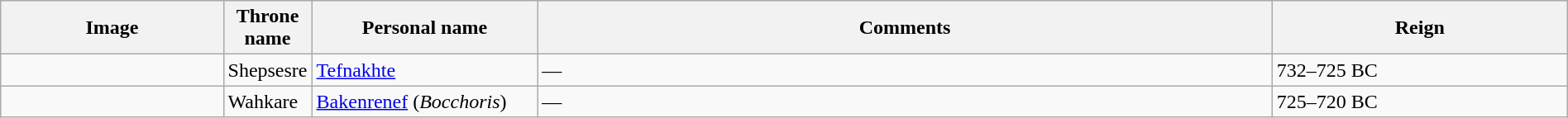<table class="wikitable" width="100%">
<tr>
<th width="15%">Image</th>
<th>Throne name</th>
<th width="15%">Personal name</th>
<th width="50%">Comments</th>
<th width="20%">Reign</th>
</tr>
<tr>
<td></td>
<td>Shepsesre</td>
<td><a href='#'>Tefnakhte</a></td>
<td>—</td>
<td>732–725 BC</td>
</tr>
<tr>
<td></td>
<td>Wahkare</td>
<td><a href='#'>Bakenrenef</a> (<em>Bocchoris</em>)</td>
<td>—</td>
<td>725–720 BC</td>
</tr>
</table>
